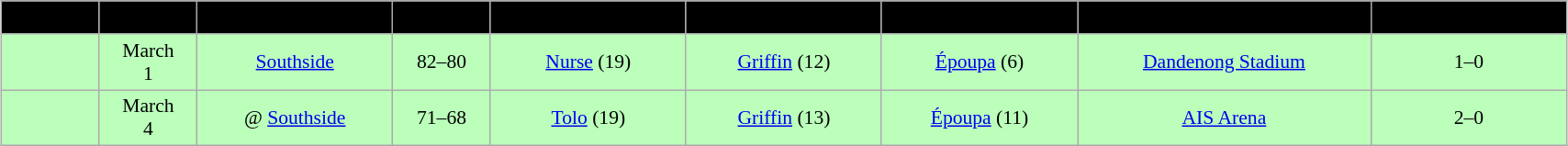<table class="wikitable" style="font-size:90%; text-align: center; width: 90%; margin:1em auto;">
<tr>
<th style="background:black; width: 5%;"><span>Game</span></th>
<th style="background:black; width: 5%;"><span>Date</span></th>
<th style="background:black; width: 10%;"><span>Team</span></th>
<th style="background:black; width: 5%;"><span>Score</span></th>
<th style="background:black; width: 10%;"><span>High points</span></th>
<th style="background:black; width: 10%;"><span>High rebounds</span></th>
<th style="background:black; width: 10%;"><span>High assists</span></th>
<th style="background:black; width: 15%;"><span>Location</span></th>
<th style="background:black; width: 10%;"><span>Series</span></th>
</tr>
<tr style= "background:#bfb;">
<td></td>
<td>March <br> 1</td>
<td><a href='#'>Southside</a></td>
<td>82–80</td>
<td><a href='#'>Nurse</a> (19)</td>
<td><a href='#'>Griffin</a> (12)</td>
<td><a href='#'>Époupa</a> (6)</td>
<td><a href='#'>Dandenong Stadium</a></td>
<td>1–0</td>
</tr>
<tr style= "background:#bfb;">
<td></td>
<td>March <br> 4</td>
<td>@ <a href='#'>Southside</a></td>
<td>71–68</td>
<td><a href='#'>Tolo</a> (19)</td>
<td><a href='#'>Griffin</a> (13)</td>
<td><a href='#'>Époupa</a> (11)</td>
<td><a href='#'>AIS Arena</a></td>
<td>2–0</td>
</tr>
</table>
